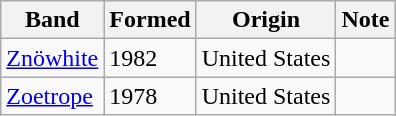<table class="wikitable sortable">
<tr>
<th>Band</th>
<th>Formed</th>
<th>Origin</th>
<th class=unsortable>Note</th>
</tr>
<tr>
<td><a href='#'>Znöwhite</a></td>
<td>1982</td>
<td>United States</td>
<td></td>
</tr>
<tr>
<td><a href='#'>Zoetrope</a></td>
<td>1978</td>
<td>United States</td>
<td></td>
</tr>
</table>
